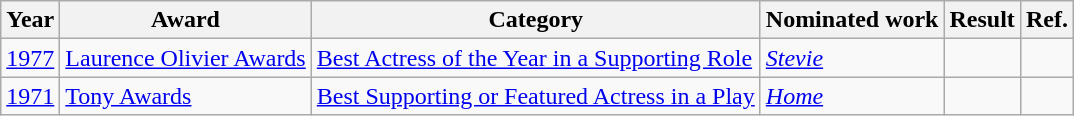<table class="wikitable">
<tr>
<th>Year</th>
<th>Award</th>
<th>Category</th>
<th>Nominated work</th>
<th>Result</th>
<th>Ref.</th>
</tr>
<tr>
<td><a href='#'>1977</a></td>
<td><a href='#'>Laurence Olivier Awards</a></td>
<td><a href='#'>Best Actress of the Year in a Supporting Role</a></td>
<td><em><a href='#'>Stevie</a></em></td>
<td></td>
<td align="center"></td>
</tr>
<tr>
<td><a href='#'>1971</a></td>
<td><a href='#'>Tony Awards</a></td>
<td><a href='#'>Best Supporting or Featured Actress in a Play</a></td>
<td><em><a href='#'>Home</a></em></td>
<td></td>
<td align="center"></td>
</tr>
</table>
